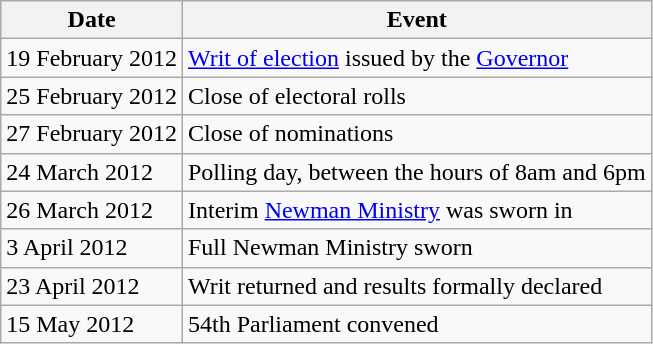<table class="wikitable">
<tr>
<th>Date</th>
<th>Event</th>
</tr>
<tr>
<td>19 February 2012</td>
<td><a href='#'>Writ of election</a> issued by the <a href='#'>Governor</a></td>
</tr>
<tr>
<td>25 February 2012</td>
<td>Close of electoral rolls</td>
</tr>
<tr>
<td>27 February 2012</td>
<td>Close of nominations</td>
</tr>
<tr>
<td>24 March 2012</td>
<td>Polling day, between the hours of 8am and 6pm</td>
</tr>
<tr>
<td>26 March 2012</td>
<td>Interim <a href='#'>Newman Ministry</a> was sworn in</td>
</tr>
<tr>
<td>3 April 2012</td>
<td>Full Newman Ministry sworn</td>
</tr>
<tr>
<td>23 April 2012</td>
<td>Writ returned and results formally declared</td>
</tr>
<tr>
<td>15 May 2012</td>
<td>54th Parliament convened</td>
</tr>
</table>
